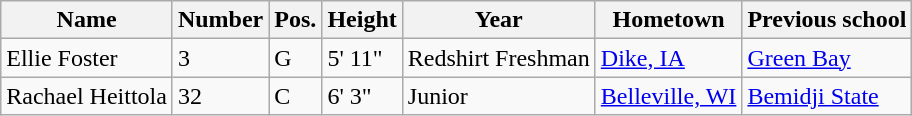<table class="wikitable sortable" border="1">
<tr>
<th>Name</th>
<th>Number</th>
<th>Pos.</th>
<th>Height</th>
<th>Year</th>
<th>Hometown</th>
<th class="unsortable">Previous school</th>
</tr>
<tr>
<td>Ellie Foster</td>
<td>3</td>
<td>G</td>
<td>5' 11"</td>
<td>Redshirt Freshman</td>
<td><a href='#'>Dike, IA</a></td>
<td><a href='#'>Green Bay</a></td>
</tr>
<tr>
<td>Rachael Heittola</td>
<td>32</td>
<td>C</td>
<td>6' 3"</td>
<td>Junior</td>
<td><a href='#'>Belleville, WI</a></td>
<td><a href='#'>Bemidji State</a></td>
</tr>
</table>
